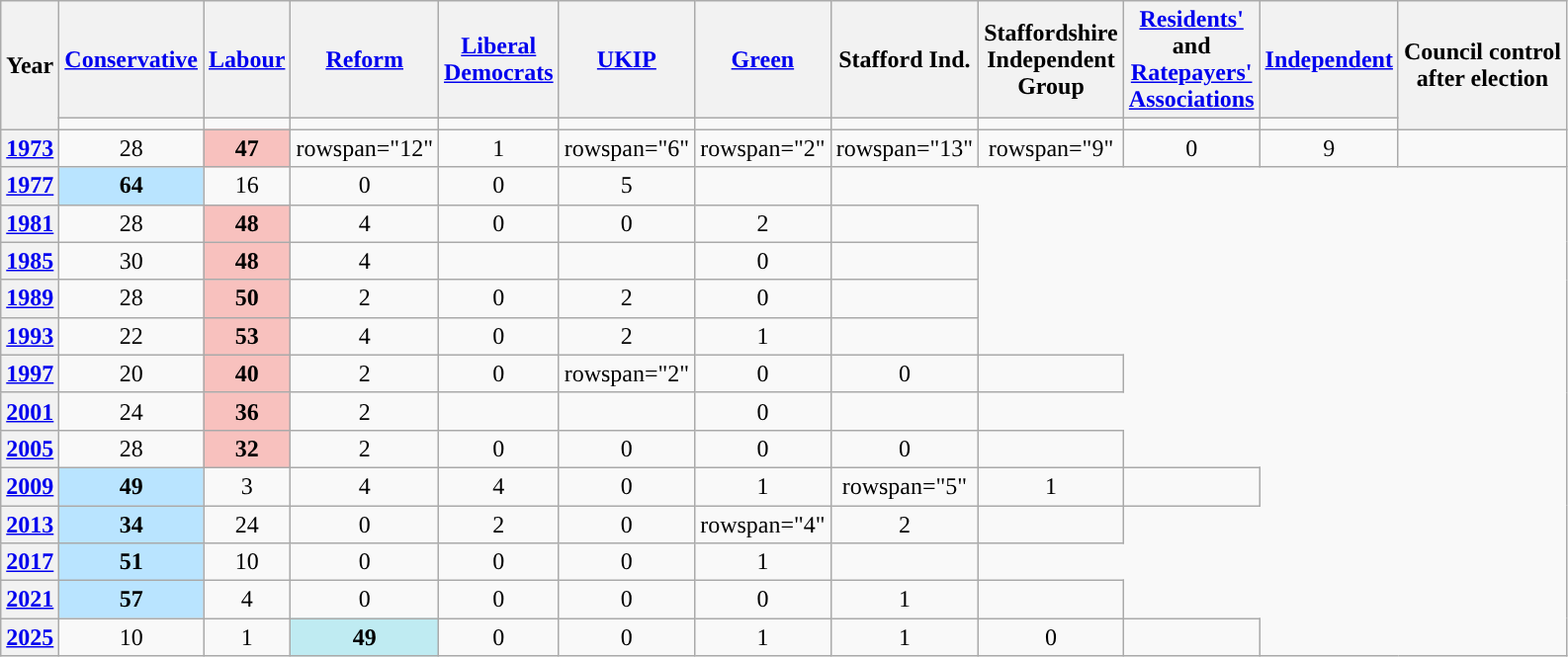<table class="wikitable plainrowheaders" style="text-align:center">
<tr>
<th scope="col" rowspan="2">Year</th>
<th scope="col"><a href='#'>Conservative</a></th>
<th scope="col"><a href='#'>Labour</a></th>
<th scope="col"><a href='#'>Reform</a></th>
<th scope="col" style="width:1px"><a href='#'>Liberal Democrats</a></th>
<th scope="col"><a href='#'>UKIP</a></th>
<th scope="col"><a href='#'>Green</a></th>
<th scope="col" style="width:1px">Stafford Ind.</th>
<th scope="col" style="width:1px">Staffordshire Independent Group</th>
<th scope="col" style="width:1px"><a href='#'>Residents'</a> and <a href='#'>Ratepayers' Associations</a></th>
<th scope="col"><a href='#'>Independent</a></th>
<th scope="col" rowspan="2" colspan="2">Council control<br>after election</th>
</tr>
<tr>
<td style="background:"></td>
<td style="background:"></td>
<td style="background:"></td>
<td style="background:"></td>
<td style="background:"></td>
<td style="background:"></td>
<td style="background:"></td>
<td style="background:"></td>
<td style="background:"></td>
<td style="background:"></td>
</tr>
<tr>
<th scope="row"><a href='#'>1973</a></th>
<td>28</td>
<td style="background:#F8C1BE;"><strong>47</strong></td>
<td>rowspan="12" </td>
<td>1</td>
<td>rowspan="6" </td>
<td>rowspan="2" </td>
<td>rowspan="13" </td>
<td>rowspan="9" </td>
<td>0</td>
<td>9</td>
<td></td>
</tr>
<tr>
<th scope="row"><a href='#'>1977</a></th>
<td style="background:#B9E4FF;"><strong>64</strong></td>
<td>16</td>
<td>0</td>
<td>0</td>
<td>5</td>
<td></td>
</tr>
<tr>
<th scope="row"><a href='#'>1981</a></th>
<td>28</td>
<td style="background:#F8C1BE;"><strong>48</strong></td>
<td>4</td>
<td>0</td>
<td>0</td>
<td>2</td>
<td></td>
</tr>
<tr>
<th scope="row"><a href='#'>1985</a></th>
<td>30</td>
<td style="background:#F8C1BE;"><strong>48</strong></td>
<td>4</td>
<td></td>
<td></td>
<td>0</td>
<td></td>
</tr>
<tr>
<th scope="row"><a href='#'>1989</a></th>
<td>28</td>
<td style="background:#F8C1BE;"><strong>50</strong></td>
<td>2</td>
<td>0</td>
<td>2</td>
<td>0</td>
<td></td>
</tr>
<tr>
<th scope="row"><a href='#'>1993</a></th>
<td>22</td>
<td style="background:#F8C1BE;"><strong>53</strong></td>
<td>4</td>
<td>0</td>
<td>2</td>
<td>1</td>
<td></td>
</tr>
<tr>
<th scope="row"><a href='#'>1997</a></th>
<td>20</td>
<td style="background:#F8C1BE;"><strong>40</strong></td>
<td>2</td>
<td>0</td>
<td>rowspan="2" </td>
<td>0</td>
<td>0</td>
<td></td>
</tr>
<tr>
<th scope="row"><a href='#'>2001</a></th>
<td>24</td>
<td style="background:#F8C1BE;"><strong>36</strong></td>
<td>2</td>
<td></td>
<td></td>
<td>0</td>
<td></td>
</tr>
<tr>
<th scope="row"><a href='#'>2005</a></th>
<td>28</td>
<td style="background:#F8C1BE;"><strong>32</strong></td>
<td>2</td>
<td>0</td>
<td>0</td>
<td>0</td>
<td>0</td>
<td></td>
</tr>
<tr>
<th scope="row"><a href='#'>2009</a></th>
<td style="background:#B9E4FF;"><strong>49</strong></td>
<td>3</td>
<td>4</td>
<td>4</td>
<td>0</td>
<td>1</td>
<td>rowspan="5" </td>
<td>1</td>
<td></td>
</tr>
<tr>
<th scope="row"><a href='#'>2013</a></th>
<td style="background:#B9E4FF;"><strong>34</strong></td>
<td>24</td>
<td>0</td>
<td>2</td>
<td>0</td>
<td>rowspan="4" </td>
<td>2</td>
<td></td>
</tr>
<tr>
<th scope="row"><a href='#'>2017</a></th>
<td style="background:#B9E4FF;"><strong>51</strong></td>
<td>10</td>
<td>0</td>
<td>0</td>
<td>0</td>
<td>1</td>
<td></td>
</tr>
<tr>
<th scope="row"><a href='#'>2021</a></th>
<td style="background:#B9E4FF;"><strong>57</strong></td>
<td>4</td>
<td>0</td>
<td>0</td>
<td>0</td>
<td>0</td>
<td>1</td>
<td></td>
</tr>
<tr>
<th scope="row"><a href='#'>2025</a></th>
<td>10</td>
<td>1</td>
<td style="background:#BFEBF2"><strong>49</strong></td>
<td>0</td>
<td>0</td>
<td>1</td>
<td>1</td>
<td>0</td>
<td></td>
</tr>
</table>
